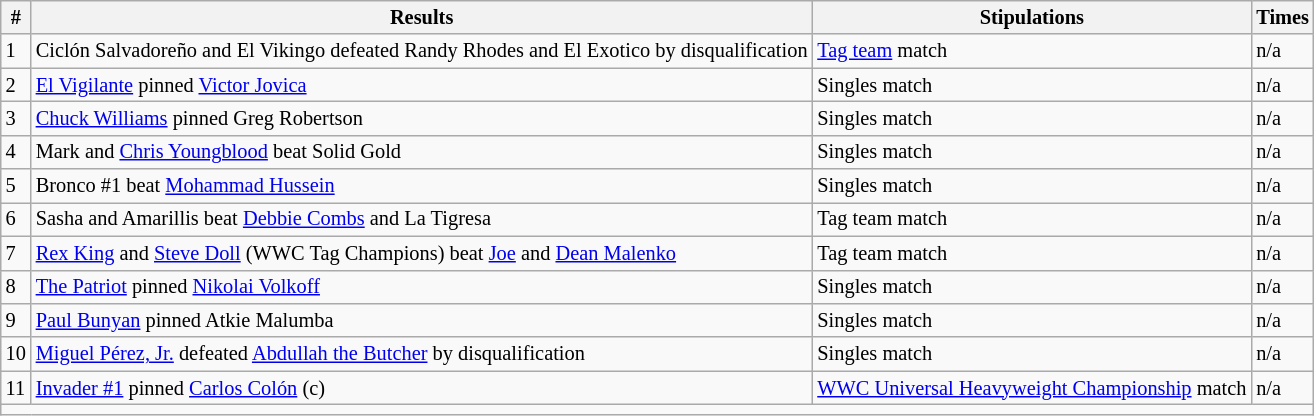<table style="font-size: 85%" class="wikitable sortable">
<tr>
<th><strong>#</strong></th>
<th><strong>Results</strong></th>
<th><strong>Stipulations</strong></th>
<th><strong>Times</strong></th>
</tr>
<tr>
<td>1</td>
<td>Ciclón Salvadoreño and El Vikingo defeated Randy Rhodes and El Exotico by disqualification</td>
<td><a href='#'>Tag team</a> match</td>
<td>n/a</td>
</tr>
<tr>
<td>2</td>
<td><a href='#'>El Vigilante</a> pinned <a href='#'>Victor Jovica</a></td>
<td>Singles match</td>
<td>n/a</td>
</tr>
<tr>
<td>3</td>
<td><a href='#'>Chuck Williams</a> pinned Greg Robertson</td>
<td>Singles match</td>
<td>n/a</td>
</tr>
<tr>
<td>4</td>
<td>Mark and <a href='#'>Chris Youngblood</a> beat Solid Gold</td>
<td>Singles match</td>
<td>n/a</td>
</tr>
<tr>
<td>5</td>
<td>Bronco #1 beat <a href='#'>Mohammad Hussein</a></td>
<td>Singles match</td>
<td>n/a</td>
</tr>
<tr>
<td>6</td>
<td>Sasha and Amarillis beat <a href='#'>Debbie Combs</a> and La Tigresa</td>
<td>Tag team match</td>
<td>n/a</td>
</tr>
<tr>
<td>7</td>
<td><a href='#'>Rex King</a> and <a href='#'>Steve Doll</a> (WWC Tag Champions) beat <a href='#'>Joe</a> and <a href='#'>Dean Malenko</a></td>
<td>Tag team match</td>
<td>n/a</td>
</tr>
<tr>
<td>8</td>
<td><a href='#'>The Patriot</a> pinned <a href='#'>Nikolai Volkoff</a></td>
<td>Singles match</td>
<td>n/a</td>
</tr>
<tr>
<td>9</td>
<td><a href='#'>Paul Bunyan</a> pinned Atkie Malumba</td>
<td>Singles match</td>
<td>n/a</td>
</tr>
<tr>
<td>10</td>
<td><a href='#'>Miguel Pérez, Jr.</a> defeated <a href='#'>Abdullah the Butcher</a> by disqualification</td>
<td>Singles match</td>
<td>n/a</td>
</tr>
<tr>
<td>11</td>
<td><a href='#'>Invader #1</a> pinned <a href='#'>Carlos Colón</a> (c)</td>
<td><a href='#'>WWC Universal Heavyweight Championship</a> match</td>
<td>n/a</td>
</tr>
<tr>
<td colspan=4></td>
</tr>
</table>
